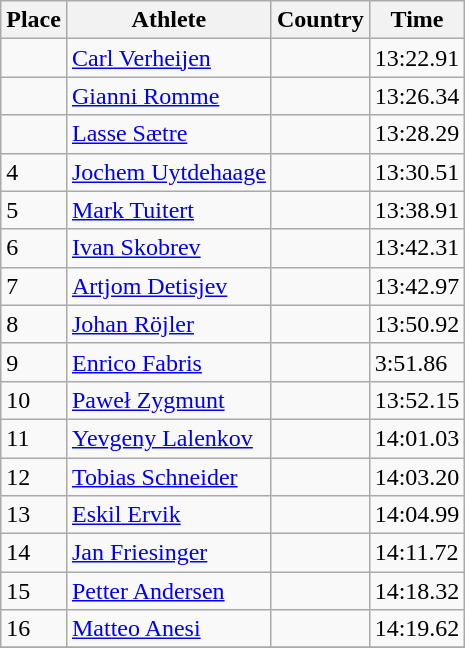<table class="wikitable sortable" border="1">
<tr>
<th Scope=”col”>Place</th>
<th Scope=”col”>Athlete</th>
<th Scope=”col”>Country</th>
<th Scope=”col”>Time</th>
</tr>
<tr>
<td></td>
<td><a href='#'>Carl Verheijen</a></td>
<td></td>
<td>13:22.91</td>
</tr>
<tr>
<td></td>
<td><a href='#'>Gianni Romme</a></td>
<td></td>
<td>13:26.34</td>
</tr>
<tr>
<td></td>
<td><a href='#'>Lasse Sætre</a></td>
<td></td>
<td>13:28.29</td>
</tr>
<tr>
<td>4</td>
<td><a href='#'>Jochem Uytdehaage</a></td>
<td></td>
<td>13:30.51</td>
</tr>
<tr>
<td>5</td>
<td><a href='#'>Mark Tuitert</a></td>
<td></td>
<td>13:38.91</td>
</tr>
<tr>
<td>6</td>
<td><a href='#'>Ivan Skobrev</a></td>
<td></td>
<td>13:42.31</td>
</tr>
<tr>
<td>7</td>
<td><a href='#'>Artjom Detisjev</a></td>
<td></td>
<td>13:42.97</td>
</tr>
<tr>
<td>8</td>
<td><a href='#'>Johan Röjler</a></td>
<td></td>
<td>13:50.92</td>
</tr>
<tr>
<td>9</td>
<td><a href='#'>Enrico Fabris</a></td>
<td></td>
<td>3:51.86</td>
</tr>
<tr>
<td>10</td>
<td><a href='#'>Paweł Zygmunt</a></td>
<td></td>
<td>13:52.15</td>
</tr>
<tr>
<td>11</td>
<td><a href='#'>Yevgeny Lalenkov</a></td>
<td></td>
<td>14:01.03</td>
</tr>
<tr>
<td>12</td>
<td><a href='#'>Tobias Schneider</a></td>
<td></td>
<td>14:03.20</td>
</tr>
<tr>
<td>13</td>
<td><a href='#'>Eskil Ervik</a></td>
<td></td>
<td>14:04.99</td>
</tr>
<tr>
<td>14</td>
<td><a href='#'>Jan Friesinger</a></td>
<td></td>
<td>14:11.72</td>
</tr>
<tr>
<td>15</td>
<td><a href='#'>Petter Andersen</a></td>
<td></td>
<td>14:18.32</td>
</tr>
<tr>
<td>16</td>
<td><a href='#'>Matteo Anesi</a></td>
<td></td>
<td>14:19.62</td>
</tr>
<tr>
</tr>
</table>
